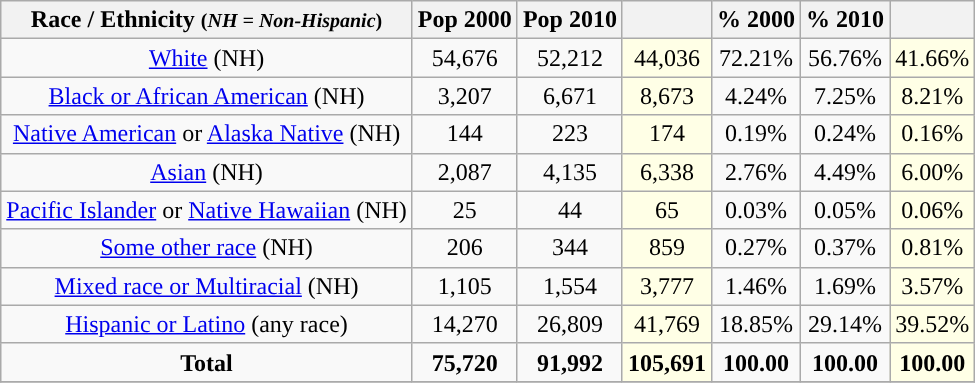<table class="wikitable" style="text-align:center;">
<tr>
<th>Race / Ethnicity <small>(<em>NH = Non-Hispanic</em>)</small></th>
<th>Pop 2000</th>
<th>Pop 2010</th>
<th></th>
<th>% 2000</th>
<th>% 2010</th>
<th></th>
</tr>
<tr>
<td><a href='#'>White</a> (NH)</td>
<td>54,676</td>
<td>52,212</td>
<td style='background: #ffffe6;'>44,036</td>
<td>72.21%</td>
<td>56.76%</td>
<td style='background: #ffffe6;'>41.66%</td>
</tr>
<tr>
<td><a href='#'>Black or African American</a> (NH)</td>
<td>3,207</td>
<td>6,671</td>
<td style='background: #ffffe6;'>8,673</td>
<td>4.24%</td>
<td>7.25%</td>
<td style='background: #ffffe6;'>8.21%</td>
</tr>
<tr>
<td><a href='#'>Native American</a> or <a href='#'>Alaska Native</a> (NH)</td>
<td>144</td>
<td>223</td>
<td style='background: #ffffe6;'>174</td>
<td>0.19%</td>
<td>0.24%</td>
<td style='background: #ffffe6;'>0.16%</td>
</tr>
<tr>
<td><a href='#'>Asian</a> (NH)</td>
<td>2,087</td>
<td>4,135</td>
<td style='background: #ffffe6;'>6,338</td>
<td>2.76%</td>
<td>4.49%</td>
<td style='background: #ffffe6;'>6.00%</td>
</tr>
<tr>
<td><a href='#'>Pacific Islander</a> or <a href='#'>Native Hawaiian</a> (NH)</td>
<td>25</td>
<td>44</td>
<td style='background: #ffffe6;'>65</td>
<td>0.03%</td>
<td>0.05%</td>
<td style='background: #ffffe6;'>0.06%</td>
</tr>
<tr>
<td><a href='#'>Some other race</a> (NH)</td>
<td>206</td>
<td>344</td>
<td style='background: #ffffe6;'>859</td>
<td>0.27%</td>
<td>0.37%</td>
<td style='background: #ffffe6;'>0.81%</td>
</tr>
<tr>
<td><a href='#'>Mixed race or Multiracial</a> (NH)</td>
<td>1,105</td>
<td>1,554</td>
<td style='background: #ffffe6;'>3,777</td>
<td>1.46%</td>
<td>1.69%</td>
<td style='background: #ffffe6;'>3.57%</td>
</tr>
<tr>
<td><a href='#'>Hispanic or Latino</a> (any race)</td>
<td>14,270</td>
<td>26,809</td>
<td style='background: #ffffe6;'>41,769</td>
<td>18.85%</td>
<td>29.14%</td>
<td style='background: #ffffe6;'>39.52%</td>
</tr>
<tr>
<td><strong>Total</strong></td>
<td><strong>75,720</strong></td>
<td><strong>91,992</strong></td>
<td style='background: #ffffe6;'><strong>105,691</strong></td>
<td><strong>100.00</strong></td>
<td><strong>100.00</strong></td>
<td style='background: #ffffe6;'><strong>100.00</strong></td>
</tr>
<tr>
</tr>
</table>
